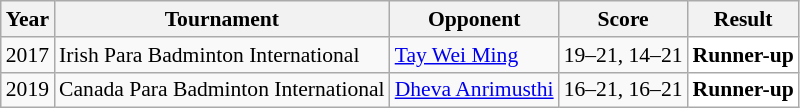<table class="sortable wikitable" style="font-size: 90%;">
<tr>
<th>Year</th>
<th>Tournament</th>
<th>Opponent</th>
<th>Score</th>
<th>Result</th>
</tr>
<tr>
<td align="center">2017</td>
<td align="left">Irish Para Badminton International</td>
<td align="left"> <a href='#'>Tay Wei Ming</a></td>
<td align="left">19–21, 14–21</td>
<td style="text-align:left; background:white"> <strong>Runner-up</strong></td>
</tr>
<tr>
<td align="center">2019</td>
<td align="left">Canada Para Badminton International</td>
<td align="left"> <a href='#'>Dheva Anrimusthi</a></td>
<td align="left">16–21, 16–21</td>
<td style="text-align:left; background:white"> <strong>Runner-up</strong></td>
</tr>
</table>
